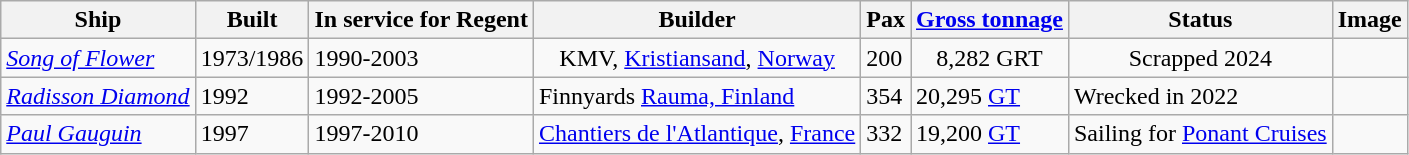<table class="wikitable sortable">
<tr>
<th>Ship</th>
<th>Built</th>
<th>In service for Regent</th>
<th>Builder</th>
<th>Pax</th>
<th><a href='#'>Gross tonnage</a></th>
<th>Status</th>
<th>Image</th>
</tr>
<tr>
<td><em><a href='#'>Song of Flower</a></em></td>
<td style="text-align:Center;">1973/1986</td>
<td>1990-2003</td>
<td style="text-align:Center;">KMV, <a href='#'>Kristiansand</a>, <a href='#'>Norway</a></td>
<td>200</td>
<td style="text-align:Center;">8,282 GRT</td>
<td style="text-align:Center;">Scrapped 2024</td>
<td></td>
</tr>
<tr>
<td><em><a href='#'>Radisson Diamond</a></em></td>
<td>1992</td>
<td>1992-2005</td>
<td>Finnyards <a href='#'>Rauma, Finland</a></td>
<td>354</td>
<td>20,295 <a href='#'>GT</a></td>
<td>Wrecked in 2022</td>
<td></td>
</tr>
<tr>
<td><em><a href='#'>Paul Gauguin</a></em></td>
<td>1997</td>
<td>1997-2010</td>
<td><a href='#'>Chantiers de l'Atlantique</a>, <a href='#'>France</a></td>
<td>332</td>
<td>19,200 <a href='#'>GT</a></td>
<td>Sailing for <a href='#'>Ponant Cruises</a></td>
<td></td>
</tr>
</table>
